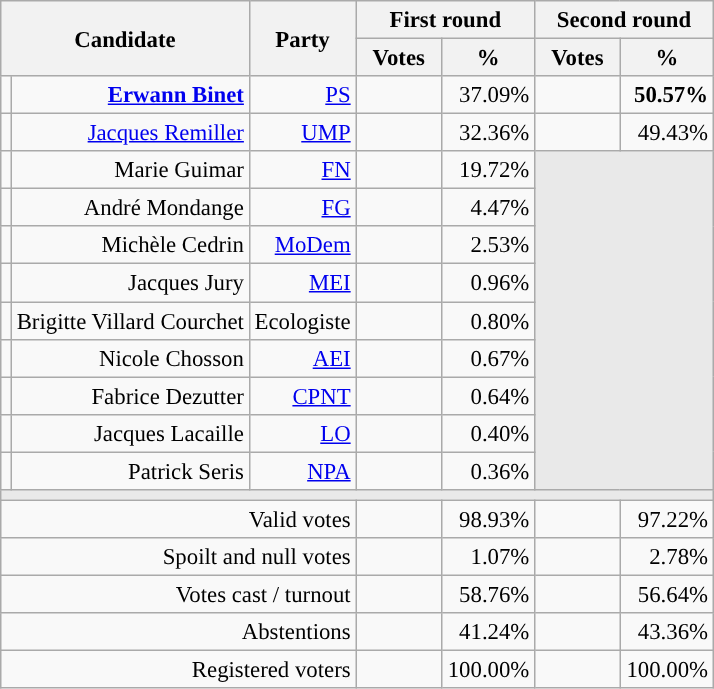<table class="wikitable" style="text-align:right;font-size:95%;">
<tr>
<th rowspan=2 colspan=2>Candidate</th>
<th rowspan=2 colspan=1>Party</th>
<th colspan=2>First round</th>
<th colspan=2>Second round</th>
</tr>
<tr>
<th style="width:50px;">Votes</th>
<th style="width:55px;">%</th>
<th style="width:50px;">Votes</th>
<th style="width:55px;">%</th>
</tr>
<tr>
<td style="color:inherit;background-color:"></td>
<td><strong><a href='#'>Erwann Binet</a></strong></td>
<td><a href='#'>PS</a></td>
<td></td>
<td>37.09%</td>
<td><strong></strong></td>
<td><strong>50.57%</strong></td>
</tr>
<tr>
<td style="color:inherit;background-color:"></td>
<td><a href='#'>Jacques Remiller</a></td>
<td><a href='#'>UMP</a></td>
<td></td>
<td>32.36%</td>
<td></td>
<td>49.43%</td>
</tr>
<tr>
<td style="color:inherit;background-color:"></td>
<td>Marie Guimar</td>
<td><a href='#'>FN</a></td>
<td></td>
<td>19.72%</td>
<td colspan=7 rowspan=9 style="background-color:#E9E9E9;"></td>
</tr>
<tr>
<td style="color:inherit;background-color:"></td>
<td>André Mondange</td>
<td><a href='#'>FG</a></td>
<td></td>
<td>4.47%</td>
</tr>
<tr>
<td style="color:inherit;background-color:"></td>
<td>Michèle Cedrin</td>
<td><a href='#'>MoDem</a></td>
<td></td>
<td>2.53%</td>
</tr>
<tr>
<td style="color:inherit;background-color:"></td>
<td>Jacques Jury</td>
<td><a href='#'>MEI</a></td>
<td></td>
<td>0.96%</td>
</tr>
<tr>
<td style="background-color:;"></td>
<td>Brigitte Villard Courchet</td>
<td>Ecologiste</td>
<td></td>
<td>0.80%</td>
</tr>
<tr>
<td style="color:inherit;background-color:"></td>
<td>Nicole Chosson</td>
<td><a href='#'>AEI</a></td>
<td></td>
<td>0.67%</td>
</tr>
<tr>
<td style="color:inherit;background-color:"></td>
<td>Fabrice Dezutter</td>
<td><a href='#'>CPNT</a></td>
<td></td>
<td>0.64%</td>
</tr>
<tr>
<td style="color:inherit;background-color:"></td>
<td>Jacques Lacaille</td>
<td><a href='#'>LO</a></td>
<td></td>
<td>0.40%</td>
</tr>
<tr>
<td style="color:inherit;background-color:"></td>
<td>Patrick Seris</td>
<td><a href='#'>NPA</a></td>
<td></td>
<td>0.36%</td>
</tr>
<tr>
<td colspan=7 style="background-color:#E9E9E9;"></td>
</tr>
<tr>
<td colspan=3>Valid votes</td>
<td></td>
<td>98.93%</td>
<td></td>
<td>97.22%</td>
</tr>
<tr>
<td colspan=3>Spoilt and null votes</td>
<td></td>
<td>1.07%</td>
<td></td>
<td>2.78%</td>
</tr>
<tr>
<td colspan=3>Votes cast / turnout</td>
<td></td>
<td>58.76%</td>
<td></td>
<td>56.64%</td>
</tr>
<tr>
<td colspan=3>Abstentions</td>
<td></td>
<td>41.24%</td>
<td></td>
<td>43.36%</td>
</tr>
<tr>
<td colspan=3>Registered voters</td>
<td></td>
<td>100.00%</td>
<td></td>
<td>100.00%</td>
</tr>
</table>
